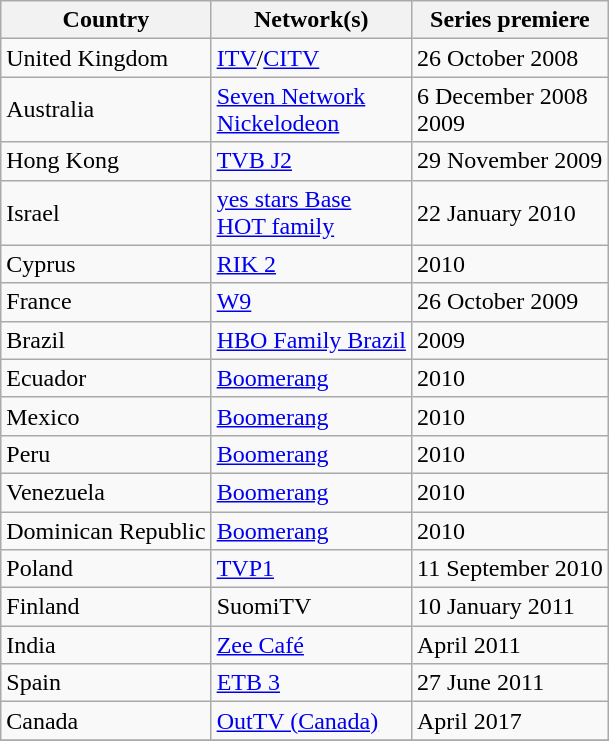<table class="wikitable">
<tr>
<th>Country</th>
<th>Network(s)</th>
<th>Series premiere</th>
</tr>
<tr>
<td>United Kingdom</td>
<td><a href='#'>ITV</a>/<a href='#'>CITV</a></td>
<td>26 October 2008</td>
</tr>
<tr>
<td>Australia</td>
<td><a href='#'>Seven Network</a><br><a href='#'>Nickelodeon</a></td>
<td>6 December 2008<br>2009</td>
</tr>
<tr>
<td>Hong Kong</td>
<td><a href='#'>TVB J2</a></td>
<td>29 November 2009</td>
</tr>
<tr>
<td>Israel</td>
<td><a href='#'>yes stars Base</a><br><a href='#'>HOT family</a></td>
<td>22 January 2010</td>
</tr>
<tr>
<td>Cyprus</td>
<td><a href='#'>RIK 2</a></td>
<td>2010</td>
</tr>
<tr>
<td>France</td>
<td><a href='#'>W9</a></td>
<td>26 October 2009</td>
</tr>
<tr>
<td>Brazil</td>
<td><a href='#'>HBO Family Brazil</a></td>
<td>2009</td>
</tr>
<tr>
<td>Ecuador</td>
<td><a href='#'>Boomerang</a></td>
<td>2010</td>
</tr>
<tr>
<td>Mexico</td>
<td><a href='#'>Boomerang</a></td>
<td>2010</td>
</tr>
<tr>
<td>Peru</td>
<td><a href='#'>Boomerang</a></td>
<td>2010</td>
</tr>
<tr>
<td>Venezuela</td>
<td><a href='#'>Boomerang</a></td>
<td>2010</td>
</tr>
<tr>
<td>Dominican Republic</td>
<td><a href='#'>Boomerang</a></td>
<td>2010</td>
</tr>
<tr>
<td>Poland</td>
<td><a href='#'>TVP1</a></td>
<td>11 September 2010</td>
</tr>
<tr>
<td>Finland</td>
<td>SuomiTV</td>
<td>10 January 2011</td>
</tr>
<tr>
<td>India</td>
<td><a href='#'>Zee Café</a></td>
<td>April 2011</td>
</tr>
<tr>
<td>Spain</td>
<td><a href='#'>ETB 3</a></td>
<td>27 June 2011</td>
</tr>
<tr>
<td>Canada</td>
<td><a href='#'>OutTV (Canada)</a></td>
<td>April 2017</td>
</tr>
<tr>
</tr>
</table>
